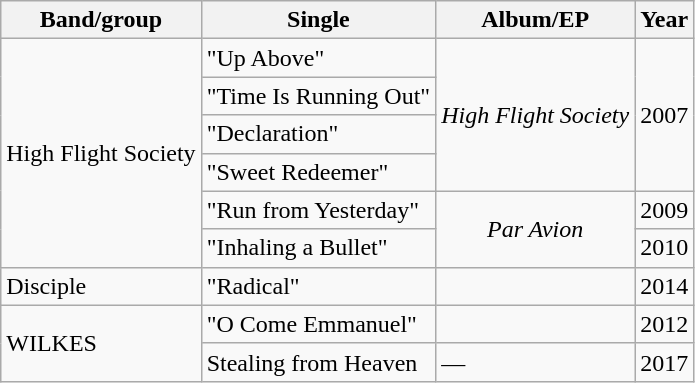<table class="wikitable">
<tr>
<th>Band/group</th>
<th>Single</th>
<th>Album/EP</th>
<th>Year</th>
</tr>
<tr>
<td rowspan="6">High Flight Society</td>
<td>"Up Above"</td>
<td rowspan="4"><em>High Flight Society</em></td>
<td rowspan="4">2007</td>
</tr>
<tr>
<td>"Time Is Running Out"</td>
</tr>
<tr>
<td>"Declaration"</td>
</tr>
<tr>
<td>"Sweet Redeemer"</td>
</tr>
<tr>
<td>"Run from Yesterday"</td>
<td rowspan="2" style="text-align:center;"><em>Par Avion</em></td>
<td>2009</td>
</tr>
<tr>
<td>"Inhaling a Bullet"</td>
<td>2010</td>
</tr>
<tr>
<td>Disciple</td>
<td>"Radical"</td>
<td></td>
<td>2014</td>
</tr>
<tr>
<td rowspan="2">WILKES</td>
<td>"O Come Emmanuel"</td>
<td></td>
<td>2012</td>
</tr>
<tr>
<td>Stealing from Heaven</td>
<td>—</td>
<td>2017</td>
</tr>
</table>
